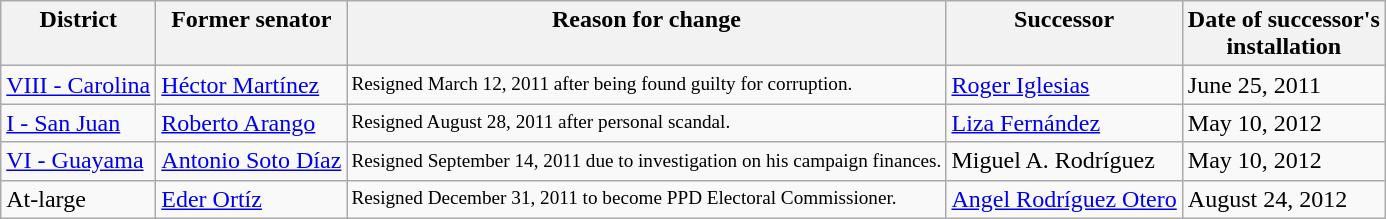<table class=wikitable>
<tr valign=top>
<th>District<br></th>
<th>Former senator</th>
<th>Reason for change</th>
<th>Successor</th>
<th>Date of successor's<br>installation</th>
</tr>
<tr>
<td><a href='#'>VIII - Carolina</a></td>
<td nowrap ><a href='#'>Héctor Martínez</a></td>
<td style="font-size:80%">Resigned March 12, 2011 after being found guilty for corruption.</td>
<td nowrap ><a href='#'>Roger Iglesias</a></td>
<td>June 25, 2011</td>
</tr>
<tr>
<td><a href='#'>I - San Juan</a></td>
<td nowrap ><a href='#'>Roberto Arango</a></td>
<td style="font-size:80%">Resigned August 28, 2011 after personal scandal.</td>
<td nowrap ><a href='#'>Liza Fernández</a></td>
<td>May 10, 2012</td>
</tr>
<tr>
<td><a href='#'>VI - Guayama</a></td>
<td nowrap ><a href='#'>Antonio Soto Díaz</a></td>
<td style="font-size:80%">Resigned September 14, 2011 due to investigation on his campaign finances.</td>
<td nowrap >Miguel A. Rodríguez</td>
<td>May 10, 2012</td>
</tr>
<tr>
<td>At-large</td>
<td nowrap ><a href='#'>Eder Ortíz</a></td>
<td style="font-size:80%">Resigned December 31, 2011 to become PPD Electoral Commissioner.</td>
<td nowrap ><a href='#'>Angel Rodríguez Otero</a></td>
<td>August 24, 2012</td>
</tr>
</table>
